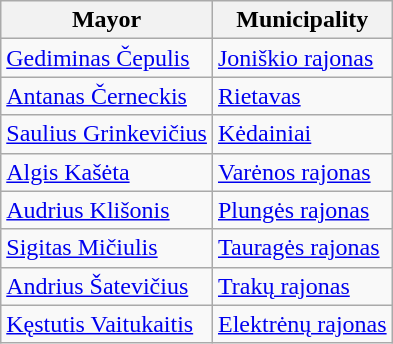<table class="wikitable">
<tr>
<th>Mayor</th>
<th>Municipality</th>
</tr>
<tr>
<td><a href='#'>Gediminas Čepulis</a></td>
<td><a href='#'>Joniškio rajonas</a></td>
</tr>
<tr>
<td><a href='#'>Antanas Černeckis</a></td>
<td><a href='#'>Rietavas</a></td>
</tr>
<tr>
<td><a href='#'>Saulius Grinkevičius</a></td>
<td><a href='#'>Kėdainiai</a></td>
</tr>
<tr>
<td><a href='#'>Algis Kašėta</a></td>
<td><a href='#'>Varėnos rajonas</a></td>
</tr>
<tr>
<td><a href='#'>Audrius Klišonis</a></td>
<td><a href='#'>Plungės rajonas</a></td>
</tr>
<tr>
<td><a href='#'>Sigitas Mičiulis</a></td>
<td><a href='#'>Tauragės rajonas</a></td>
</tr>
<tr>
<td><a href='#'>Andrius Šatevičius</a></td>
<td><a href='#'>Trakų rajonas</a></td>
</tr>
<tr>
<td><a href='#'>Kęstutis Vaitukaitis</a></td>
<td><a href='#'>Elektrėnų rajonas</a></td>
</tr>
</table>
